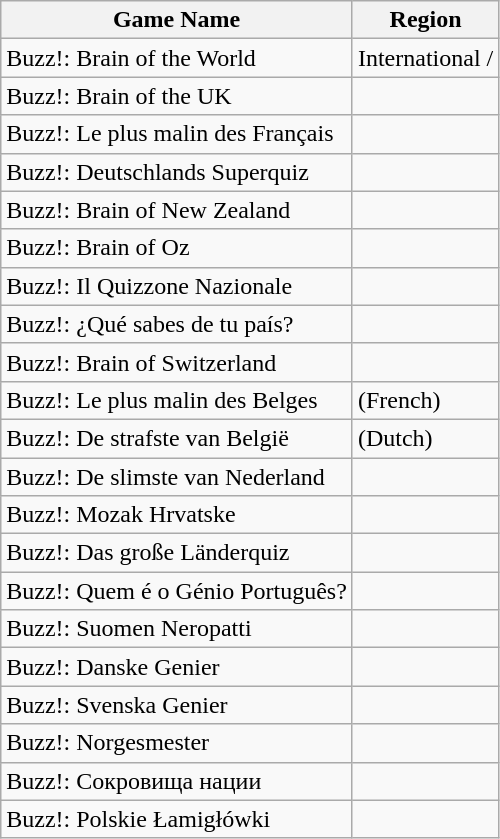<table class="wikitable">
<tr>
<th>Game Name</th>
<th>Region</th>
</tr>
<tr>
<td>Buzz!: Brain of the World</td>
<td>International / </td>
</tr>
<tr>
<td>Buzz!: Brain of the UK</td>
<td></td>
</tr>
<tr>
<td>Buzz!: Le plus malin des Français</td>
<td></td>
</tr>
<tr>
<td>Buzz!: Deutschlands Superquiz</td>
<td></td>
</tr>
<tr>
<td>Buzz!: Brain of New Zealand</td>
<td></td>
</tr>
<tr>
<td>Buzz!: Brain of Oz</td>
<td></td>
</tr>
<tr>
<td>Buzz!: Il Quizzone Nazionale</td>
<td></td>
</tr>
<tr>
<td>Buzz!: ¿Qué sabes de tu país?</td>
<td></td>
</tr>
<tr>
<td>Buzz!: Brain of Switzerland</td>
<td></td>
</tr>
<tr>
<td>Buzz!: Le plus malin des Belges</td>
<td> (French)</td>
</tr>
<tr>
<td>Buzz!: De strafste van België</td>
<td> (Dutch)</td>
</tr>
<tr>
<td>Buzz!: De slimste van Nederland</td>
<td></td>
</tr>
<tr>
<td>Buzz!: Mozak Hrvatske</td>
<td></td>
</tr>
<tr>
<td>Buzz!: Das große Länderquiz</td>
<td></td>
</tr>
<tr>
<td>Buzz!: Quem é o Génio Português?</td>
<td></td>
</tr>
<tr>
<td>Buzz!: Suomen Neropatti</td>
<td></td>
</tr>
<tr>
<td>Buzz!: Danske Genier</td>
<td></td>
</tr>
<tr>
<td>Buzz!: Svenska Genier</td>
<td></td>
</tr>
<tr>
<td>Buzz!: Norgesmester</td>
<td></td>
</tr>
<tr>
<td>Buzz!: Сокровища нации</td>
<td></td>
</tr>
<tr>
<td>Buzz!: Polskie Łamigłówki</td>
<td></td>
</tr>
</table>
